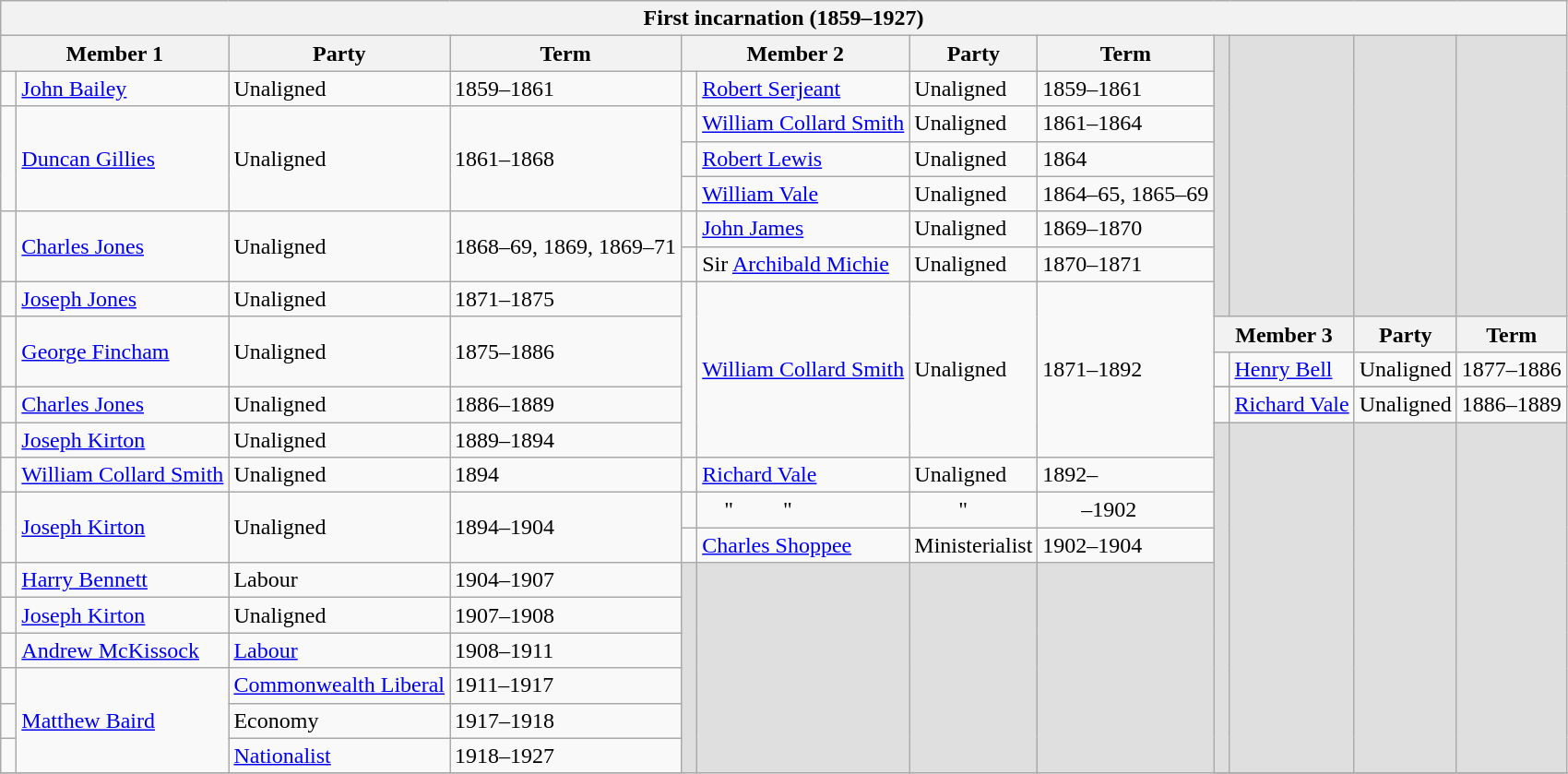<table class="wikitable">
<tr>
<th colspan="12">First incarnation (1859–1927)</th>
</tr>
<tr>
<th colspan="2">Member 1</th>
<th>Party</th>
<th>Term</th>
<th colspan="2">Member 2</th>
<th>Party</th>
<th>Term</th>
<td rowspan= 8 bgcolor=#DFDFDF> </td>
<td rowspan= 8 bgcolor=#DFDFDF> </td>
<td rowspan= 8 bgcolor=#DFDFDF> </td>
<td rowspan= 8 bgcolor=#DFDFDF> </td>
</tr>
<tr>
<td> </td>
<td><a href='#'>John Bailey</a></td>
<td>Unaligned</td>
<td>1859–1861</td>
<td> </td>
<td><a href='#'>Robert Serjeant</a></td>
<td>Unaligned</td>
<td>1859–1861</td>
</tr>
<tr>
<td rowspan = 3 > </td>
<td rowspan = 3><a href='#'>Duncan Gillies</a></td>
<td rowspan = 3>Unaligned</td>
<td rowspan = 3>1861–1868</td>
<td> </td>
<td><a href='#'>William Collard Smith</a></td>
<td>Unaligned</td>
<td>1861–1864</td>
</tr>
<tr>
<td> </td>
<td><a href='#'>Robert Lewis</a></td>
<td>Unaligned</td>
<td>1864</td>
</tr>
<tr>
<td> </td>
<td><a href='#'>William Vale</a></td>
<td>Unaligned</td>
<td>1864–65, 1865–69</td>
</tr>
<tr>
<td rowspan = 2 > </td>
<td rowspan = 2><a href='#'>Charles Jones</a></td>
<td rowspan = 2>Unaligned</td>
<td rowspan = 2>1868–69, 1869, 1869–71</td>
<td> </td>
<td><a href='#'>John James</a></td>
<td>Unaligned</td>
<td>1869–1870</td>
</tr>
<tr>
<td> </td>
<td>Sir <a href='#'>Archibald Michie</a></td>
<td>Unaligned</td>
<td>1870–1871</td>
</tr>
<tr>
<td> </td>
<td><a href='#'>Joseph Jones</a></td>
<td>Unaligned</td>
<td>1871–1875</td>
<td rowspan = 6 > </td>
<td rowspan = 6><a href='#'>William Collard Smith</a></td>
<td rowspan = 6>Unaligned</td>
<td rowspan = 6>1871–1892</td>
</tr>
<tr>
<td rowspan = 2 > </td>
<td rowspan = 2><a href='#'>George Fincham</a></td>
<td rowspan = 2>Unaligned</td>
<td rowspan = 2>1875–1886</td>
<th colspan="2">Member 3</th>
<th>Party</th>
<th>Term</th>
</tr>
<tr>
<td> </td>
<td><a href='#'>Henry Bell</a></td>
<td>Unaligned</td>
<td>1877–1886</td>
</tr>
<tr>
<td rowspan = 2 > </td>
<td rowspan = 2><a href='#'>Charles Jones</a></td>
<td rowspan = 2>Unaligned</td>
<td rowspan = 2>1886–1889</td>
</tr>
<tr>
<td> </td>
<td><a href='#'>Richard Vale</a></td>
<td>Unaligned</td>
<td>1886–1889</td>
</tr>
<tr>
<td> </td>
<td><a href='#'>Joseph Kirton</a></td>
<td>Unaligned</td>
<td>1889–1894</td>
<td rowspan= 10 bgcolor=#DFDFDF> </td>
<td rowspan= 10 bgcolor=#DFDFDF> </td>
<td rowspan= 10 bgcolor=#DFDFDF> </td>
<td rowspan= 10 bgcolor=#DFDFDF> </td>
</tr>
<tr>
<td> </td>
<td><a href='#'>William Collard Smith</a></td>
<td>Unaligned</td>
<td>1894</td>
<td> </td>
<td><a href='#'>Richard Vale</a></td>
<td>Unaligned</td>
<td>1892–</td>
</tr>
<tr>
<td rowspan = 2 > </td>
<td rowspan = 2><a href='#'>Joseph Kirton</a></td>
<td rowspan = 2>Unaligned</td>
<td rowspan = 2>1894–1904</td>
<td> </td>
<td>    "         "</td>
<td>        "</td>
<td>       –1902</td>
</tr>
<tr>
<td> </td>
<td><a href='#'>Charles Shoppee</a></td>
<td>Ministerialist</td>
<td>1902–1904</td>
</tr>
<tr>
<td> </td>
<td><a href='#'>Harry Bennett</a></td>
<td>Labour</td>
<td>1904–1907</td>
<td rowspan= 7 bgcolor=#DFDFDF> </td>
<td rowspan= 7 bgcolor=#DFDFDF> </td>
<td rowspan= 7 bgcolor=#DFDFDF> </td>
<td rowspan= 7 bgcolor=#DFDFDF> </td>
</tr>
<tr>
<td> </td>
<td><a href='#'>Joseph Kirton</a></td>
<td>Unaligned</td>
<td>1907–1908</td>
</tr>
<tr>
<td> </td>
<td><a href='#'>Andrew McKissock</a></td>
<td><a href='#'>Labour</a></td>
<td>1908–1911</td>
</tr>
<tr>
<td> </td>
<td rowspan="3"><a href='#'>Matthew Baird</a></td>
<td><a href='#'>Commonwealth Liberal</a></td>
<td>1911–1917</td>
</tr>
<tr>
<td> </td>
<td>Economy</td>
<td>1917–1918</td>
</tr>
<tr>
<td> </td>
<td><a href='#'>Nationalist</a></td>
<td>1918–1927</td>
</tr>
<tr>
</tr>
</table>
